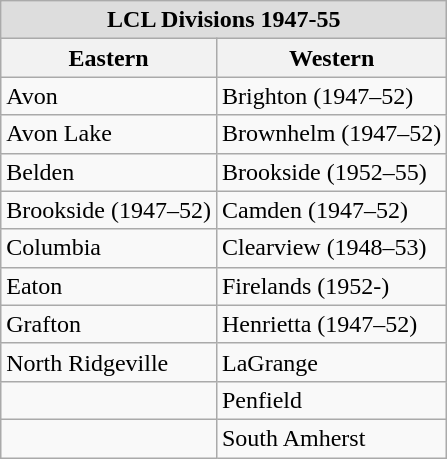<table class="wikitable">
<tr>
<th colspan="4" style="background:#ddd;">LCL Divisions 1947-55</th>
</tr>
<tr>
<th>Eastern</th>
<th>Western</th>
</tr>
<tr>
<td>Avon</td>
<td>Brighton (1947–52)</td>
</tr>
<tr>
<td>Avon Lake</td>
<td>Brownhelm (1947–52)</td>
</tr>
<tr>
<td>Belden</td>
<td>Brookside (1952–55)</td>
</tr>
<tr>
<td>Brookside (1947–52)</td>
<td>Camden (1947–52)</td>
</tr>
<tr>
<td>Columbia</td>
<td>Clearview (1948–53)</td>
</tr>
<tr>
<td>Eaton</td>
<td>Firelands (1952-)</td>
</tr>
<tr>
<td>Grafton</td>
<td>Henrietta (1947–52)</td>
</tr>
<tr>
<td>North Ridgeville</td>
<td>LaGrange</td>
</tr>
<tr>
<td></td>
<td>Penfield</td>
</tr>
<tr>
<td></td>
<td>South Amherst</td>
</tr>
</table>
